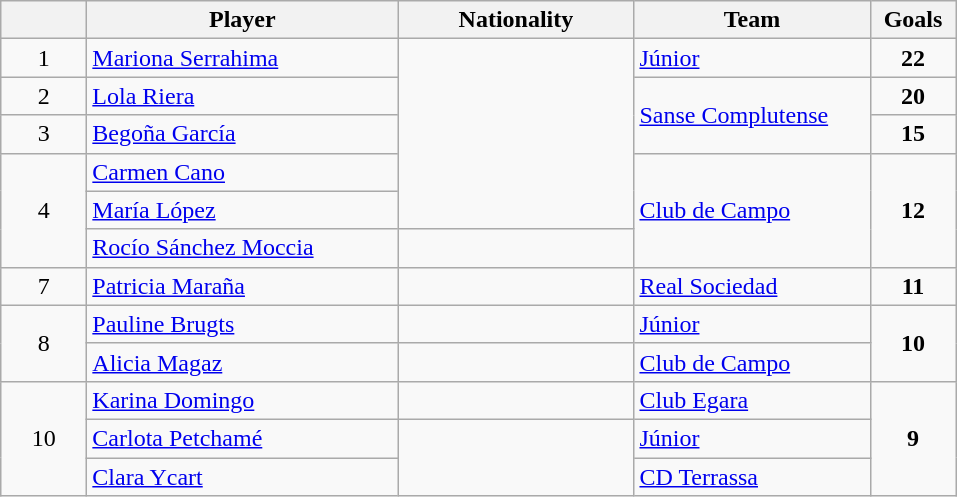<table class="wikitable">
<tr>
<th style="width: 50px;"></th>
<th style="width: 200px;">Player</th>
<th style="width: 150px;">Nationality</th>
<th style="width: 150px;">Team</th>
<th style="width: 50px;">Goals</th>
</tr>
<tr>
<td style="text-align: center">1</td>
<td><a href='#'>Mariona Serrahima</a></td>
<td rowspan=5></td>
<td><a href='#'>Júnior</a></td>
<td style="text-align: center"><strong>22</strong></td>
</tr>
<tr>
<td style="text-align: center">2</td>
<td><a href='#'>Lola Riera</a></td>
<td rowspan=2><a href='#'>Sanse Complutense</a></td>
<td style="text-align: center"><strong>20</strong></td>
</tr>
<tr>
<td style="text-align: center">3</td>
<td><a href='#'>Begoña García</a></td>
<td style="text-align: center"><strong>15</strong></td>
</tr>
<tr>
<td style="text-align: center" rowspan=3>4</td>
<td><a href='#'>Carmen Cano</a></td>
<td rowspan=3><a href='#'>Club de Campo</a></td>
<td style="text-align: center" rowspan=3><strong>12</strong></td>
</tr>
<tr>
<td><a href='#'>María López</a></td>
</tr>
<tr>
<td><a href='#'>Rocío Sánchez Moccia</a></td>
<td></td>
</tr>
<tr>
<td style="text-align: center">7</td>
<td><a href='#'>Patricia Maraña</a></td>
<td></td>
<td><a href='#'>Real Sociedad</a></td>
<td style="text-align: center"><strong>11</strong></td>
</tr>
<tr>
<td style="text-align: center" rowspan=2>8</td>
<td><a href='#'>Pauline Brugts</a></td>
<td></td>
<td><a href='#'>Júnior</a></td>
<td style="text-align: center" rowspan=2><strong>10</strong></td>
</tr>
<tr>
<td><a href='#'>Alicia Magaz</a></td>
<td></td>
<td><a href='#'>Club de Campo</a></td>
</tr>
<tr>
<td style="text-align: center" rowspan=3>10</td>
<td><a href='#'>Karina Domingo</a></td>
<td></td>
<td><a href='#'>Club Egara</a></td>
<td style="text-align: center" rowspan=3><strong>9</strong></td>
</tr>
<tr>
<td><a href='#'>Carlota Petchamé</a></td>
<td rowspan=2></td>
<td><a href='#'>Júnior</a></td>
</tr>
<tr>
<td><a href='#'>Clara Ycart</a></td>
<td><a href='#'>CD Terrassa</a></td>
</tr>
</table>
